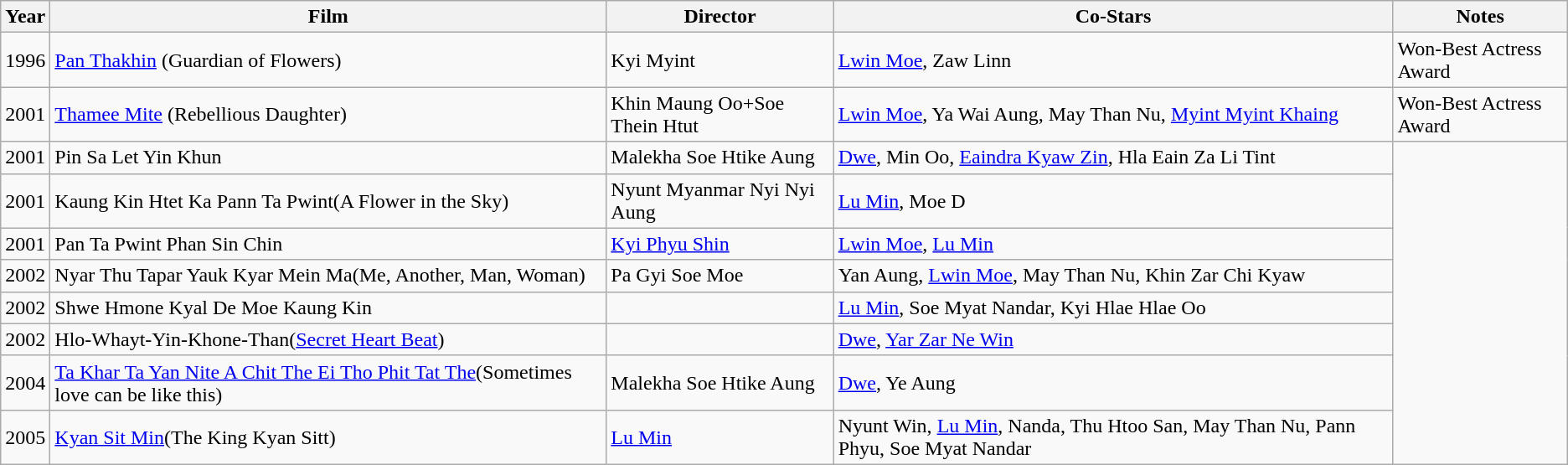<table class="wikitable plainrowheaders">
<tr>
<th>Year</th>
<th>Film</th>
<th>Director</th>
<th>Co-Stars</th>
<th>Notes</th>
</tr>
<tr>
<td>1996</td>
<td><a href='#'>Pan Thakhin</a> (Guardian of Flowers)</td>
<td>Kyi Myint</td>
<td><a href='#'>Lwin Moe</a>, Zaw Linn</td>
<td>Won-Best Actress Award</td>
</tr>
<tr>
<td>2001</td>
<td><a href='#'>Thamee Mite</a> (Rebellious Daughter)</td>
<td>Khin Maung Oo+Soe Thein Htut</td>
<td><a href='#'>Lwin Moe</a>, Ya Wai Aung, May Than Nu, <a href='#'>Myint Myint Khaing</a></td>
<td>Won-Best Actress Award</td>
</tr>
<tr>
<td>2001</td>
<td>Pin Sa Let Yin Khun</td>
<td>Malekha Soe Htike Aung</td>
<td><a href='#'>Dwe</a>, Min Oo, <a href='#'>Eaindra Kyaw Zin</a>, Hla Eain Za Li Tint</td>
</tr>
<tr>
<td>2001</td>
<td>Kaung Kin Htet Ka Pann Ta Pwint(A Flower in the Sky)</td>
<td>Nyunt Myanmar Nyi Nyi Aung</td>
<td><a href='#'>Lu Min</a>, Moe D</td>
</tr>
<tr>
<td>2001</td>
<td>Pan Ta Pwint Phan Sin Chin</td>
<td><a href='#'>Kyi Phyu Shin</a></td>
<td><a href='#'>Lwin Moe</a>, <a href='#'>Lu Min</a></td>
</tr>
<tr>
<td>2002</td>
<td>Nyar Thu Tapar Yauk Kyar Mein Ma(Me, Another, Man, Woman)</td>
<td>Pa Gyi Soe Moe</td>
<td>Yan Aung, <a href='#'>Lwin Moe</a>, May Than Nu, Khin Zar Chi Kyaw</td>
</tr>
<tr>
<td>2002</td>
<td>Shwe Hmone Kyal De Moe Kaung Kin</td>
<td></td>
<td><a href='#'>Lu Min</a>, Soe Myat Nandar, Kyi Hlae Hlae Oo</td>
</tr>
<tr>
<td>2002</td>
<td>Hlo-Whayt-Yin-Khone-Than(<a href='#'>Secret Heart Beat</a>)</td>
<td></td>
<td><a href='#'>Dwe</a>, <a href='#'>Yar Zar Ne Win</a></td>
</tr>
<tr>
<td>2004</td>
<td><a href='#'>Ta Khar Ta Yan Nite A Chit The Ei Tho Phit Tat The</a>(Sometimes love can be like this)</td>
<td>Malekha Soe Htike Aung</td>
<td><a href='#'>Dwe</a>, Ye Aung</td>
</tr>
<tr>
<td>2005</td>
<td><a href='#'>Kyan Sit Min</a>(The King Kyan Sitt)</td>
<td><a href='#'>Lu Min</a></td>
<td>Nyunt Win, <a href='#'>Lu Min</a>, Nanda, Thu Htoo San, May Than Nu, Pann Phyu, Soe Myat Nandar</td>
</tr>
</table>
